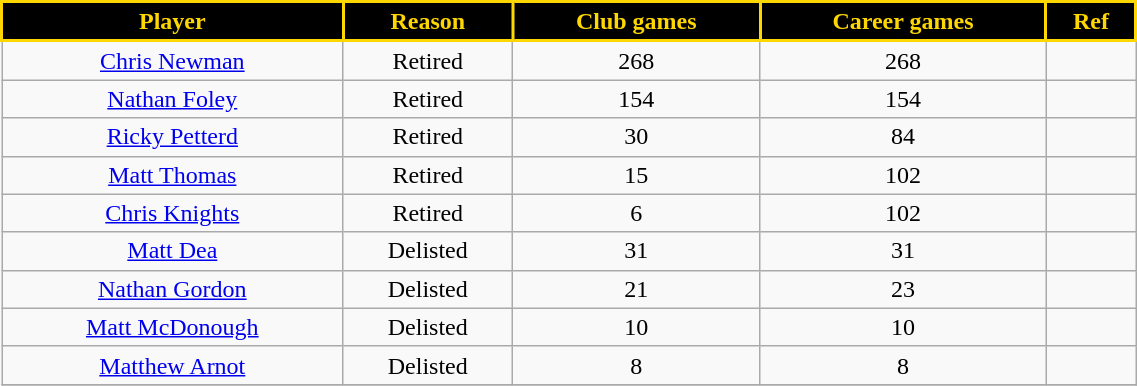<table class="wikitable" style="text-align:center; font-size:100%; width:60%;">
<tr>
<th style="background:black; border: solid gold 2px; color:gold;">Player</th>
<th style="background:black; border: solid gold 2px;color:gold;">Reason</th>
<th style="background:black; border: solid gold 2px;color:gold;">Club games</th>
<th style="background:black; border: solid gold 2px;color:gold;">Career games</th>
<th style="background:black; border: solid gold 2px;color:gold;">Ref</th>
</tr>
<tr>
<td><a href='#'>Chris Newman</a></td>
<td>Retired</td>
<td>268</td>
<td>268</td>
<td></td>
</tr>
<tr>
<td><a href='#'>Nathan Foley</a></td>
<td>Retired</td>
<td>154</td>
<td>154</td>
<td></td>
</tr>
<tr>
<td><a href='#'>Ricky Petterd</a></td>
<td>Retired</td>
<td>30</td>
<td>84</td>
<td></td>
</tr>
<tr>
<td><a href='#'>Matt Thomas</a></td>
<td>Retired</td>
<td>15</td>
<td>102</td>
<td></td>
</tr>
<tr>
<td><a href='#'>Chris Knights</a></td>
<td>Retired</td>
<td>6</td>
<td>102</td>
<td></td>
</tr>
<tr>
<td><a href='#'>Matt Dea</a></td>
<td>Delisted</td>
<td>31</td>
<td>31</td>
<td></td>
</tr>
<tr>
<td><a href='#'>Nathan Gordon</a></td>
<td>Delisted</td>
<td>21</td>
<td>23</td>
<td></td>
</tr>
<tr>
<td><a href='#'>Matt McDonough</a></td>
<td>Delisted</td>
<td>10</td>
<td>10</td>
<td></td>
</tr>
<tr>
<td><a href='#'>Matthew Arnot</a></td>
<td>Delisted</td>
<td>8</td>
<td>8</td>
<td></td>
</tr>
<tr>
</tr>
</table>
